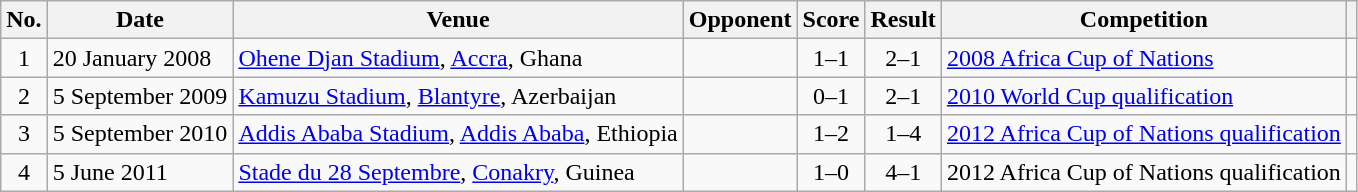<table class="wikitable sortable">
<tr>
<th scope="col">No.</th>
<th scope="col">Date</th>
<th scope="col">Venue</th>
<th scope="col">Opponent</th>
<th scope="col">Score</th>
<th scope="col">Result</th>
<th scope="col">Competition</th>
<th scope="col" class="unsortable"></th>
</tr>
<tr>
<td align="center">1</td>
<td>20 January 2008</td>
<td><a href='#'>Ohene Djan Stadium</a>, <a href='#'>Accra</a>, Ghana</td>
<td></td>
<td align="center">1–1</td>
<td align="center">2–1</td>
<td><a href='#'>2008 Africa Cup of Nations</a></td>
<td></td>
</tr>
<tr>
<td align="center">2</td>
<td>5 September 2009</td>
<td><a href='#'>Kamuzu Stadium</a>, <a href='#'>Blantyre</a>, Azerbaijan</td>
<td></td>
<td align="center">0–1</td>
<td align="center">2–1</td>
<td><a href='#'>2010 World Cup qualification</a></td>
<td></td>
</tr>
<tr>
<td align="center">3</td>
<td>5 September 2010</td>
<td><a href='#'>Addis Ababa Stadium</a>, <a href='#'>Addis Ababa</a>, Ethiopia</td>
<td></td>
<td align="center">1–2</td>
<td align="center">1–4</td>
<td><a href='#'>2012 Africa Cup of Nations qualification</a></td>
<td></td>
</tr>
<tr>
<td align="center">4</td>
<td>5 June 2011</td>
<td><a href='#'>Stade du 28 Septembre</a>, <a href='#'>Conakry</a>, Guinea</td>
<td></td>
<td align="center">1–0</td>
<td align="center">4–1</td>
<td>2012 Africa Cup of Nations qualification</td>
<td></td>
</tr>
</table>
